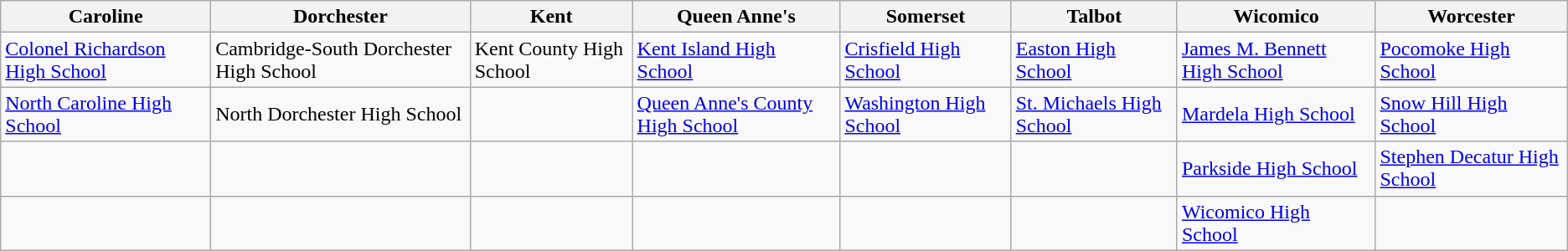<table class="wikitable">
<tr>
<th>Caroline</th>
<th>Dorchester</th>
<th>Kent</th>
<th>Queen Anne's</th>
<th>Somerset</th>
<th>Talbot</th>
<th>Wicomico</th>
<th>Worcester</th>
</tr>
<tr>
<td><a href='#'>Colonel Richardson High School</a></td>
<td>Cambridge-South Dorchester High School</td>
<td>Kent County High School</td>
<td><a href='#'>Kent Island High School</a></td>
<td><a href='#'>Crisfield High School</a></td>
<td><a href='#'>Easton High School</a></td>
<td><a href='#'>James M. Bennett High School</a></td>
<td><a href='#'>Pocomoke High School</a></td>
</tr>
<tr>
<td><a href='#'>North Caroline High School</a></td>
<td>North Dorchester High School</td>
<td></td>
<td><a href='#'>Queen Anne's County High School</a></td>
<td><a href='#'>Washington High School</a></td>
<td><a href='#'>St. Michaels High School</a></td>
<td><a href='#'>Mardela High School</a></td>
<td><a href='#'>Snow Hill High School</a></td>
</tr>
<tr>
<td></td>
<td></td>
<td></td>
<td></td>
<td></td>
<td></td>
<td><a href='#'>Parkside High School</a></td>
<td><a href='#'>Stephen Decatur High School</a></td>
</tr>
<tr>
<td></td>
<td></td>
<td></td>
<td></td>
<td></td>
<td></td>
<td><a href='#'>Wicomico High School</a></td>
<td></td>
</tr>
</table>
